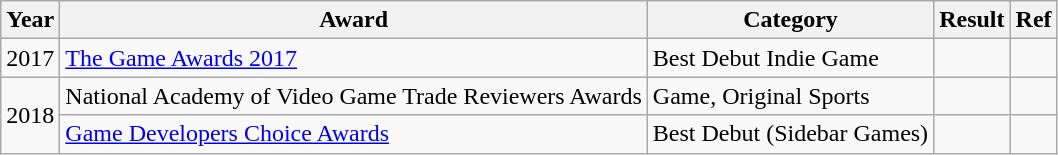<table class="wikitable sortable">
<tr>
<th>Year</th>
<th>Award</th>
<th>Category</th>
<th>Result</th>
<th>Ref</th>
</tr>
<tr>
<td style="text-align:center;" rowspan="1">2017</td>
<td rowspan="1"><a href='#'>The Game Awards 2017</a></td>
<td>Best Debut Indie Game</td>
<td></td>
<td rowspan="1" style="text-align:center;"></td>
</tr>
<tr>
<td style="text-align:center;" rowspan="2">2018</td>
<td rowspan="1">National Academy of Video Game Trade Reviewers Awards</td>
<td>Game, Original Sports</td>
<td></td>
<td rowspan="1" style="text-align:center;"></td>
</tr>
<tr>
<td rowspan="1"><a href='#'>Game Developers Choice Awards</a></td>
<td>Best Debut (Sidebar Games)</td>
<td></td>
<td rowspan="1" style="text-align:center;"></td>
</tr>
</table>
